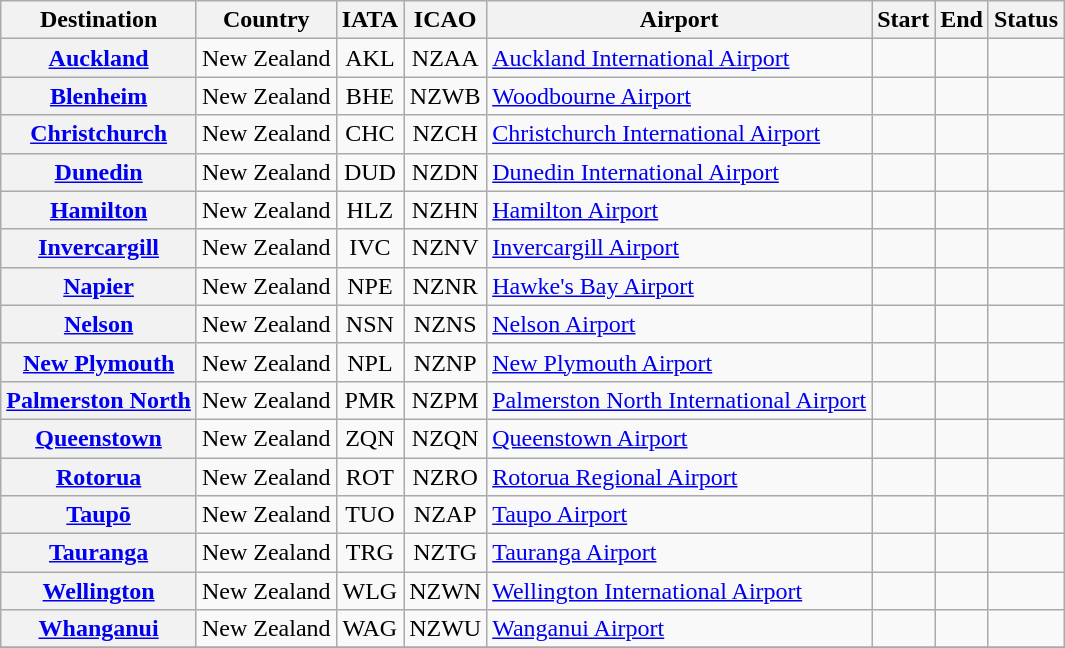<table class="wikitable sortable toccolours plainrowheaders">
<tr>
<th scope="col">Destination</th>
<th scope="col">Country</th>
<th scope="col">IATA</th>
<th scope="col">ICAO</th>
<th scope="col">Airport</th>
<th scope="col">Start</th>
<th scope="col">End</th>
<th scope="col">Status</th>
</tr>
<tr>
<th scope="row"><a href='#'>Auckland</a></th>
<td>New Zealand</td>
<td align=center>AKL</td>
<td align=center>NZAA</td>
<td><a href='#'>Auckland International Airport</a></td>
<td></td>
<td></td>
<td></td>
</tr>
<tr>
<th scope="row"><a href='#'>Blenheim</a></th>
<td>New Zealand</td>
<td align=center>BHE</td>
<td align=center>NZWB</td>
<td><a href='#'>Woodbourne Airport</a></td>
<td></td>
<td></td>
<td></td>
</tr>
<tr>
<th scope="row"><a href='#'>Christchurch</a></th>
<td>New Zealand</td>
<td align=center>CHC</td>
<td align=center>NZCH</td>
<td><a href='#'>Christchurch International Airport </a></td>
<td></td>
<td></td>
<td></td>
</tr>
<tr>
<th scope="row"><a href='#'>Dunedin</a></th>
<td>New Zealand</td>
<td align=center>DUD</td>
<td align=center>NZDN</td>
<td><a href='#'>Dunedin International Airport</a></td>
<td></td>
<td></td>
<td></td>
</tr>
<tr>
<th scope="row"><a href='#'>Hamilton</a></th>
<td>New Zealand</td>
<td align=center>HLZ</td>
<td align=center>NZHN</td>
<td><a href='#'>Hamilton Airport</a></td>
<td></td>
<td></td>
<td></td>
</tr>
<tr>
<th scope="row"><a href='#'>Invercargill</a></th>
<td>New Zealand</td>
<td align=center>IVC</td>
<td align=center>NZNV</td>
<td><a href='#'>Invercargill Airport</a></td>
<td></td>
<td></td>
<td></td>
</tr>
<tr>
<th scope="row"><a href='#'>Napier</a></th>
<td>New Zealand</td>
<td align=center>NPE</td>
<td align=center>NZNR</td>
<td><a href='#'>Hawke's Bay Airport</a></td>
<td></td>
<td></td>
<td></td>
</tr>
<tr>
<th scope="row"><a href='#'>Nelson</a></th>
<td>New Zealand</td>
<td align=center>NSN</td>
<td align=center>NZNS</td>
<td><a href='#'>Nelson Airport</a></td>
<td></td>
<td></td>
<td></td>
</tr>
<tr>
<th scope="row"><a href='#'>New Plymouth</a></th>
<td>New Zealand</td>
<td align=center>NPL</td>
<td align=center>NZNP</td>
<td><a href='#'>New Plymouth Airport</a></td>
<td></td>
<td></td>
<td></td>
</tr>
<tr>
<th scope="row"><a href='#'>Palmerston North</a></th>
<td>New Zealand</td>
<td align=center>PMR</td>
<td align=center>NZPM</td>
<td><a href='#'>Palmerston North International Airport</a></td>
<td></td>
<td></td>
<td></td>
</tr>
<tr>
<th scope="row"><a href='#'>Queenstown</a></th>
<td>New Zealand</td>
<td align=center>ZQN</td>
<td align=center>NZQN</td>
<td><a href='#'>Queenstown Airport</a></td>
<td></td>
<td></td>
<td></td>
</tr>
<tr>
<th scope="row"><a href='#'>Rotorua</a></th>
<td>New Zealand</td>
<td align=center>ROT</td>
<td align=center>NZRO</td>
<td><a href='#'>Rotorua Regional Airport</a></td>
<td></td>
<td></td>
<td></td>
</tr>
<tr>
<th scope="row"><a href='#'>Taupō</a></th>
<td>New Zealand</td>
<td align=center>TUO</td>
<td align=center>NZAP</td>
<td><a href='#'>Taupo Airport</a></td>
<td></td>
<td></td>
<td></td>
</tr>
<tr>
<th scope="row"><a href='#'>Tauranga</a></th>
<td>New Zealand</td>
<td align=center>TRG</td>
<td align=center>NZTG</td>
<td><a href='#'>Tauranga Airport</a></td>
<td></td>
<td></td>
<td></td>
</tr>
<tr>
<th scope="row"><a href='#'>Wellington</a></th>
<td>New Zealand</td>
<td align=center>WLG</td>
<td align=center>NZWN</td>
<td><a href='#'>Wellington International Airport</a></td>
<td></td>
<td></td>
<td></td>
</tr>
<tr>
<th scope="row"><a href='#'>Whanganui</a></th>
<td>New Zealand</td>
<td align=center>WAG</td>
<td align=center>NZWU</td>
<td><a href='#'>Wanganui Airport</a></td>
<td></td>
<td></td>
<td></td>
</tr>
<tr>
</tr>
</table>
